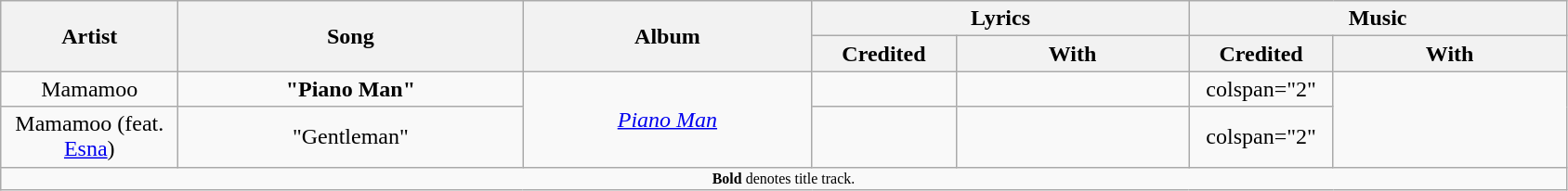<table class="wikitable" style="text-align:center;">
<tr>
<th rowspan="2" style="width:7.5em;">Artist</th>
<th rowspan="2" style="width:15em;">Song</th>
<th rowspan="2" style="width:12.5em;">Album</th>
<th colspan="2" style="width:16em;">Lyrics</th>
<th colspan="2" style="width:16em;">Music</th>
</tr>
<tr>
<th style="width:6em;">Credited</th>
<th style="width:10em;">With</th>
<th style="width:6em;">Credited</th>
<th style="width:10em;">With</th>
</tr>
<tr>
<td>Mamamoo</td>
<td><strong>"Piano Man"</strong></td>
<td rowspan="2"><em><a href='#'>Piano Man</a></em></td>
<td></td>
<td></td>
<td>colspan="2" </td>
</tr>
<tr>
<td>Mamamoo (feat. <a href='#'>Esna</a>)</td>
<td>"Gentleman"</td>
<td></td>
<td></td>
<td>colspan="2" </td>
</tr>
<tr>
<td colspan="7" style="text-align:center; font-size:8pt;"><strong>Bold</strong> denotes title track.</td>
</tr>
</table>
